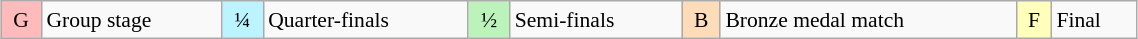<table class="wikitable" style="margin:0.5em auto; font-size:90%; line-height:1.25em;" width=60%;>
<tr>
<td bgcolor="#FFBBBB" align=center>G</td>
<td>Group stage</td>
<td bgcolor="#BBF3FF" align=center>¼</td>
<td>Quarter-finals</td>
<td bgcolor="#BBF3BB" align=center>½</td>
<td>Semi-finals</td>
<td bgcolor="#FEDCBA" align=center>B</td>
<td>Bronze medal match</td>
<td bgcolor="#FFFFBB" align=center>F</td>
<td>Final</td>
</tr>
</table>
